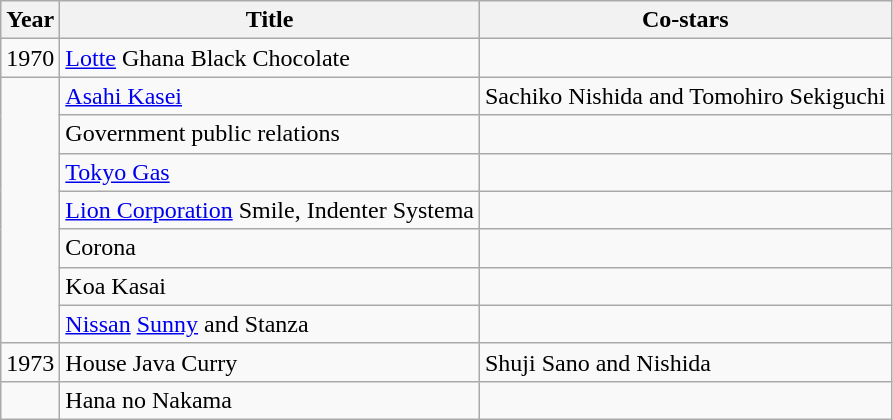<table class="wikitable">
<tr>
<th>Year</th>
<th>Title</th>
<th>Co-stars</th>
</tr>
<tr>
<td>1970</td>
<td><a href='#'>Lotte</a> Ghana Black Chocolate</td>
<td></td>
</tr>
<tr>
<td rowspan="7"></td>
<td><a href='#'>Asahi Kasei</a></td>
<td>Sachiko Nishida and Tomohiro Sekiguchi</td>
</tr>
<tr>
<td>Government public relations</td>
<td></td>
</tr>
<tr>
<td><a href='#'>Tokyo Gas</a></td>
<td></td>
</tr>
<tr>
<td><a href='#'>Lion Corporation</a> Smile, Indenter Systema</td>
<td></td>
</tr>
<tr>
<td>Corona</td>
<td></td>
</tr>
<tr>
<td>Koa Kasai</td>
<td></td>
</tr>
<tr>
<td><a href='#'>Nissan</a> <a href='#'>Sunny</a> and Stanza</td>
<td></td>
</tr>
<tr>
<td>1973</td>
<td>House Java Curry</td>
<td>Shuji Sano and Nishida</td>
</tr>
<tr>
<td></td>
<td>Hana no Nakama</td>
<td></td>
</tr>
</table>
